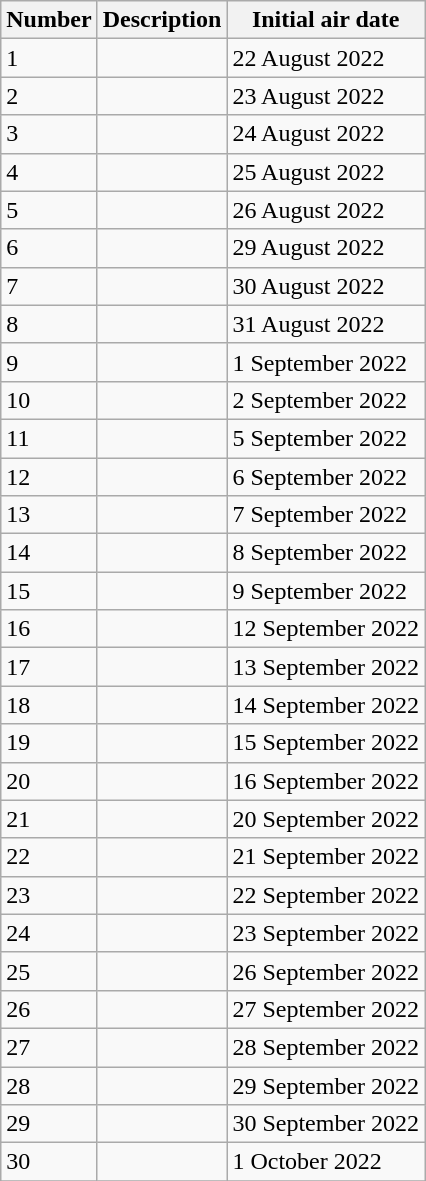<table class="wikitable">
<tr>
<th>Number</th>
<th>Description</th>
<th>Initial air date</th>
</tr>
<tr>
<td>1</td>
<td></td>
<td>22 August 2022</td>
</tr>
<tr>
<td>2</td>
<td></td>
<td>23 August 2022</td>
</tr>
<tr>
<td>3</td>
<td></td>
<td>24 August 2022</td>
</tr>
<tr>
<td>4</td>
<td></td>
<td>25 August 2022</td>
</tr>
<tr>
<td>5</td>
<td></td>
<td>26 August 2022</td>
</tr>
<tr>
<td>6</td>
<td></td>
<td>29 August 2022</td>
</tr>
<tr>
<td>7</td>
<td></td>
<td>30 August 2022</td>
</tr>
<tr>
<td>8</td>
<td></td>
<td>31 August 2022</td>
</tr>
<tr>
<td>9</td>
<td></td>
<td>1 September 2022</td>
</tr>
<tr>
<td>10</td>
<td></td>
<td>2 September 2022</td>
</tr>
<tr>
<td>11</td>
<td></td>
<td>5 September 2022</td>
</tr>
<tr>
<td>12</td>
<td></td>
<td>6 September 2022</td>
</tr>
<tr>
<td>13</td>
<td></td>
<td>7 September 2022</td>
</tr>
<tr>
<td>14</td>
<td></td>
<td>8 September 2022</td>
</tr>
<tr>
<td>15</td>
<td></td>
<td>9 September 2022</td>
</tr>
<tr>
<td>16</td>
<td></td>
<td>12 September 2022</td>
</tr>
<tr>
<td>17</td>
<td></td>
<td>13 September 2022</td>
</tr>
<tr>
<td>18</td>
<td></td>
<td>14 September 2022</td>
</tr>
<tr>
<td>19</td>
<td></td>
<td>15 September 2022</td>
</tr>
<tr>
<td>20</td>
<td></td>
<td>16 September 2022</td>
</tr>
<tr>
<td>21</td>
<td></td>
<td>20 September 2022</td>
</tr>
<tr>
<td>22</td>
<td></td>
<td>21 September 2022</td>
</tr>
<tr>
<td>23</td>
<td></td>
<td>22 September 2022</td>
</tr>
<tr>
<td>24</td>
<td></td>
<td>23 September 2022</td>
</tr>
<tr>
<td>25</td>
<td></td>
<td>26 September 2022</td>
</tr>
<tr>
<td>26</td>
<td></td>
<td>27 September 2022</td>
</tr>
<tr>
<td>27</td>
<td></td>
<td>28 September 2022</td>
</tr>
<tr>
<td>28</td>
<td></td>
<td>29 September 2022</td>
</tr>
<tr>
<td>29</td>
<td></td>
<td>30 September 2022</td>
</tr>
<tr>
<td>30</td>
<td></td>
<td>1 October 2022</td>
</tr>
<tr>
</tr>
</table>
